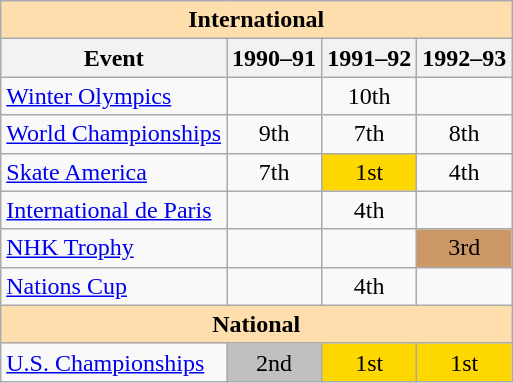<table class="wikitable" style="text-align:center">
<tr>
<th style="background-color: #ffdead; " colspan=4 align=center><strong>International</strong></th>
</tr>
<tr>
<th>Event</th>
<th>1990–91</th>
<th>1991–92</th>
<th>1992–93</th>
</tr>
<tr>
<td align=left><a href='#'>Winter Olympics</a></td>
<td></td>
<td>10th</td>
<td></td>
</tr>
<tr>
<td align=left><a href='#'>World Championships</a></td>
<td>9th</td>
<td>7th</td>
<td>8th</td>
</tr>
<tr>
<td align=left><a href='#'>Skate America</a></td>
<td>7th</td>
<td bgcolor=gold>1st</td>
<td>4th</td>
</tr>
<tr>
<td align=left><a href='#'>International de Paris</a></td>
<td></td>
<td>4th</td>
<td></td>
</tr>
<tr>
<td align=left><a href='#'>NHK Trophy</a></td>
<td></td>
<td></td>
<td bgcolor=cc9966>3rd</td>
</tr>
<tr>
<td align=left><a href='#'>Nations Cup</a></td>
<td></td>
<td>4th</td>
<td></td>
</tr>
<tr>
<th style="background-color: #ffdead; " colspan=4 align=center><strong>National</strong></th>
</tr>
<tr>
<td align=left><a href='#'>U.S. Championships</a></td>
<td bgcolor=silver>2nd</td>
<td bgcolor=gold>1st</td>
<td bgcolor=gold>1st</td>
</tr>
</table>
